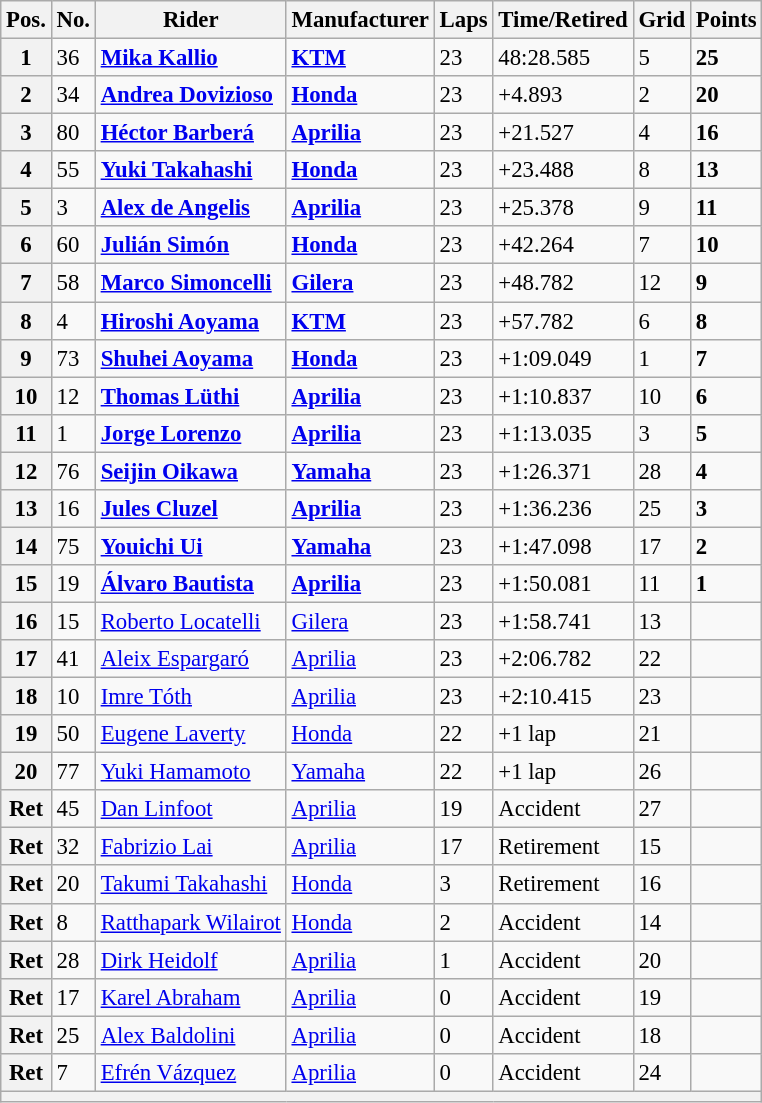<table class="wikitable" style="font-size: 95%;">
<tr>
<th>Pos.</th>
<th>No.</th>
<th>Rider</th>
<th>Manufacturer</th>
<th>Laps</th>
<th>Time/Retired</th>
<th>Grid</th>
<th>Points</th>
</tr>
<tr>
<th>1</th>
<td>36</td>
<td> <strong><a href='#'>Mika Kallio</a></strong></td>
<td><strong><a href='#'>KTM</a></strong></td>
<td>23</td>
<td>48:28.585</td>
<td>5</td>
<td><strong>25</strong></td>
</tr>
<tr>
<th>2</th>
<td>34</td>
<td> <strong><a href='#'>Andrea Dovizioso</a></strong></td>
<td><strong><a href='#'>Honda</a></strong></td>
<td>23</td>
<td>+4.893</td>
<td>2</td>
<td><strong>20</strong></td>
</tr>
<tr>
<th>3</th>
<td>80</td>
<td> <strong><a href='#'>Héctor Barberá</a></strong></td>
<td><strong><a href='#'>Aprilia</a></strong></td>
<td>23</td>
<td>+21.527</td>
<td>4</td>
<td><strong>16</strong></td>
</tr>
<tr>
<th>4</th>
<td>55</td>
<td> <strong><a href='#'>Yuki Takahashi</a></strong></td>
<td><strong><a href='#'>Honda</a></strong></td>
<td>23</td>
<td>+23.488</td>
<td>8</td>
<td><strong>13</strong></td>
</tr>
<tr>
<th>5</th>
<td>3</td>
<td> <strong><a href='#'>Alex de Angelis</a></strong></td>
<td><strong><a href='#'>Aprilia</a></strong></td>
<td>23</td>
<td>+25.378</td>
<td>9</td>
<td><strong>11</strong></td>
</tr>
<tr>
<th>6</th>
<td>60</td>
<td> <strong><a href='#'>Julián Simón</a></strong></td>
<td><strong><a href='#'>Honda</a></strong></td>
<td>23</td>
<td>+42.264</td>
<td>7</td>
<td><strong>10</strong></td>
</tr>
<tr>
<th>7</th>
<td>58</td>
<td> <strong><a href='#'>Marco Simoncelli</a></strong></td>
<td><strong><a href='#'>Gilera</a></strong></td>
<td>23</td>
<td>+48.782</td>
<td>12</td>
<td><strong>9</strong></td>
</tr>
<tr>
<th>8</th>
<td>4</td>
<td> <strong><a href='#'>Hiroshi Aoyama</a></strong></td>
<td><strong><a href='#'>KTM</a></strong></td>
<td>23</td>
<td>+57.782</td>
<td>6</td>
<td><strong>8</strong></td>
</tr>
<tr>
<th>9</th>
<td>73</td>
<td> <strong><a href='#'>Shuhei Aoyama</a></strong></td>
<td><strong><a href='#'>Honda</a></strong></td>
<td>23</td>
<td>+1:09.049</td>
<td>1</td>
<td><strong>7</strong></td>
</tr>
<tr>
<th>10</th>
<td>12</td>
<td> <strong><a href='#'>Thomas Lüthi</a></strong></td>
<td><strong><a href='#'>Aprilia</a></strong></td>
<td>23</td>
<td>+1:10.837</td>
<td>10</td>
<td><strong>6</strong></td>
</tr>
<tr>
<th>11</th>
<td>1</td>
<td> <strong><a href='#'>Jorge Lorenzo</a></strong></td>
<td><strong><a href='#'>Aprilia</a></strong></td>
<td>23</td>
<td>+1:13.035</td>
<td>3</td>
<td><strong>5</strong></td>
</tr>
<tr>
<th>12</th>
<td>76</td>
<td> <strong><a href='#'>Seijin Oikawa</a></strong></td>
<td><strong><a href='#'>Yamaha</a></strong></td>
<td>23</td>
<td>+1:26.371</td>
<td>28</td>
<td><strong>4</strong></td>
</tr>
<tr>
<th>13</th>
<td>16</td>
<td> <strong><a href='#'>Jules Cluzel</a></strong></td>
<td><strong><a href='#'>Aprilia</a></strong></td>
<td>23</td>
<td>+1:36.236</td>
<td>25</td>
<td><strong>3</strong></td>
</tr>
<tr>
<th>14</th>
<td>75</td>
<td> <strong><a href='#'>Youichi Ui</a></strong></td>
<td><strong><a href='#'>Yamaha</a></strong></td>
<td>23</td>
<td>+1:47.098</td>
<td>17</td>
<td><strong>2</strong></td>
</tr>
<tr>
<th>15</th>
<td>19</td>
<td> <strong><a href='#'>Álvaro Bautista</a></strong></td>
<td><strong><a href='#'>Aprilia</a></strong></td>
<td>23</td>
<td>+1:50.081</td>
<td>11</td>
<td><strong>1</strong></td>
</tr>
<tr>
<th>16</th>
<td>15</td>
<td> <a href='#'>Roberto Locatelli</a></td>
<td><a href='#'>Gilera</a></td>
<td>23</td>
<td>+1:58.741</td>
<td>13</td>
<td></td>
</tr>
<tr>
<th>17</th>
<td>41</td>
<td> <a href='#'>Aleix Espargaró</a></td>
<td><a href='#'>Aprilia</a></td>
<td>23</td>
<td>+2:06.782</td>
<td>22</td>
<td></td>
</tr>
<tr>
<th>18</th>
<td>10</td>
<td> <a href='#'>Imre Tóth</a></td>
<td><a href='#'>Aprilia</a></td>
<td>23</td>
<td>+2:10.415</td>
<td>23</td>
<td></td>
</tr>
<tr>
<th>19</th>
<td>50</td>
<td> <a href='#'>Eugene Laverty</a></td>
<td><a href='#'>Honda</a></td>
<td>22</td>
<td>+1 lap</td>
<td>21</td>
<td></td>
</tr>
<tr>
<th>20</th>
<td>77</td>
<td> <a href='#'>Yuki Hamamoto</a></td>
<td><a href='#'>Yamaha</a></td>
<td>22</td>
<td>+1 lap</td>
<td>26</td>
<td></td>
</tr>
<tr>
<th>Ret</th>
<td>45</td>
<td> <a href='#'>Dan Linfoot</a></td>
<td><a href='#'>Aprilia</a></td>
<td>19</td>
<td>Accident</td>
<td>27</td>
<td></td>
</tr>
<tr>
<th>Ret</th>
<td>32</td>
<td> <a href='#'>Fabrizio Lai</a></td>
<td><a href='#'>Aprilia</a></td>
<td>17</td>
<td>Retirement</td>
<td>15</td>
<td></td>
</tr>
<tr>
<th>Ret</th>
<td>20</td>
<td> <a href='#'>Takumi Takahashi</a></td>
<td><a href='#'>Honda</a></td>
<td>3</td>
<td>Retirement</td>
<td>16</td>
<td></td>
</tr>
<tr>
<th>Ret</th>
<td>8</td>
<td> <a href='#'>Ratthapark Wilairot</a></td>
<td><a href='#'>Honda</a></td>
<td>2</td>
<td>Accident</td>
<td>14</td>
<td></td>
</tr>
<tr>
<th>Ret</th>
<td>28</td>
<td> <a href='#'>Dirk Heidolf</a></td>
<td><a href='#'>Aprilia</a></td>
<td>1</td>
<td>Accident</td>
<td>20</td>
<td></td>
</tr>
<tr>
<th>Ret</th>
<td>17</td>
<td> <a href='#'>Karel Abraham</a></td>
<td><a href='#'>Aprilia</a></td>
<td>0</td>
<td>Accident</td>
<td>19</td>
<td></td>
</tr>
<tr>
<th>Ret</th>
<td>25</td>
<td> <a href='#'>Alex Baldolini</a></td>
<td><a href='#'>Aprilia</a></td>
<td>0</td>
<td>Accident</td>
<td>18</td>
<td></td>
</tr>
<tr>
<th>Ret</th>
<td>7</td>
<td> <a href='#'>Efrén Vázquez</a></td>
<td><a href='#'>Aprilia</a></td>
<td>0</td>
<td>Accident</td>
<td>24</td>
<td></td>
</tr>
<tr>
<th colspan=8></th>
</tr>
</table>
